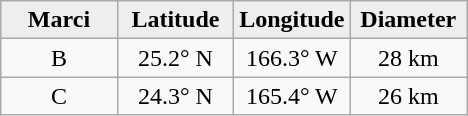<table class="wikitable">
<tr>
<th width="25%" style="background:#eeeeee;">Marci</th>
<th width="25%" style="background:#eeeeee;">Latitude</th>
<th width="25%" style="background:#eeeeee;">Longitude</th>
<th width="25%" style="background:#eeeeee;">Diameter</th>
</tr>
<tr>
<td align="center">B</td>
<td align="center">25.2° N</td>
<td align="center">166.3° W</td>
<td align="center">28 km</td>
</tr>
<tr>
<td align="center">C</td>
<td align="center">24.3° N</td>
<td align="center">165.4° W</td>
<td align="center">26 km</td>
</tr>
</table>
